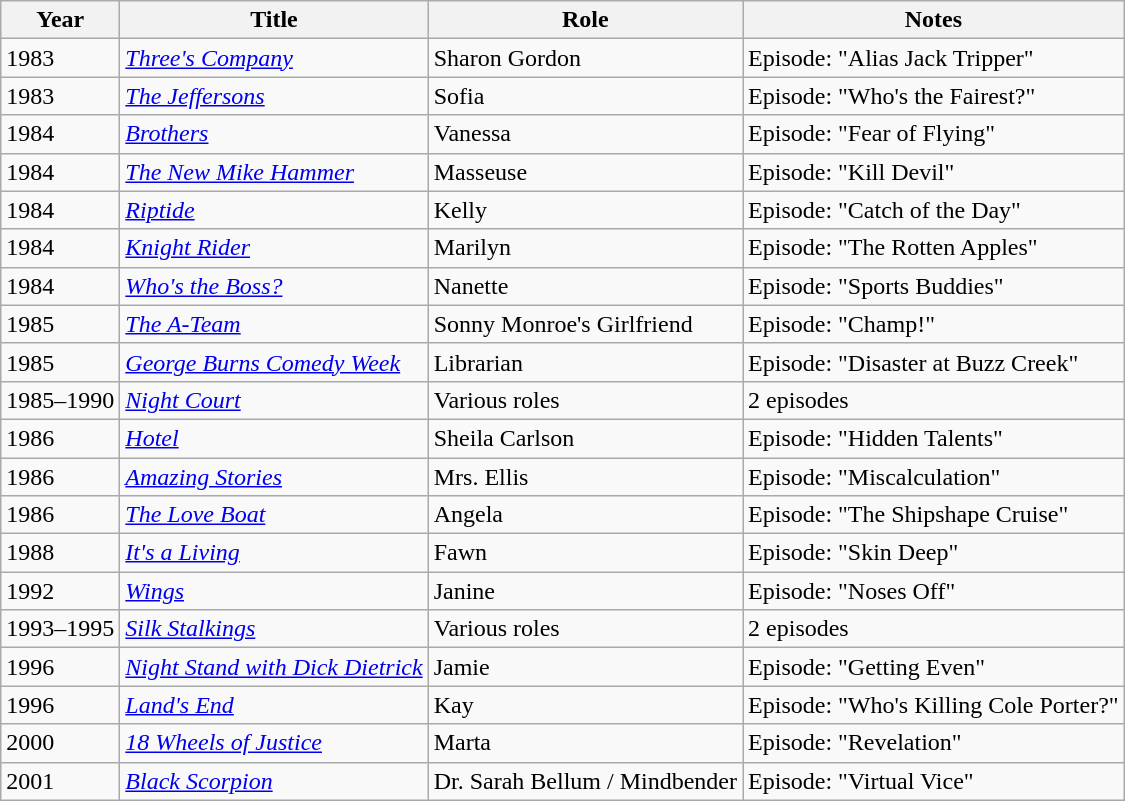<table class="wikitable sortable">
<tr>
<th>Year</th>
<th>Title</th>
<th>Role</th>
<th class="unsortable">Notes</th>
</tr>
<tr>
<td>1983</td>
<td><em><a href='#'>Three's Company</a></em></td>
<td>Sharon Gordon</td>
<td>Episode: "Alias Jack Tripper"</td>
</tr>
<tr>
<td>1983</td>
<td><em><a href='#'>The Jeffersons</a></em></td>
<td>Sofia</td>
<td>Episode: "Who's the Fairest?"</td>
</tr>
<tr>
<td>1984</td>
<td><em><a href='#'>Brothers</a></em></td>
<td>Vanessa</td>
<td>Episode: "Fear of Flying"</td>
</tr>
<tr>
<td>1984</td>
<td><em><a href='#'>The New Mike Hammer</a></em></td>
<td>Masseuse</td>
<td>Episode: "Kill Devil"</td>
</tr>
<tr>
<td>1984</td>
<td><em><a href='#'>Riptide</a></em></td>
<td>Kelly</td>
<td>Episode: "Catch of the Day"</td>
</tr>
<tr>
<td>1984</td>
<td><em><a href='#'>Knight Rider</a></em></td>
<td>Marilyn</td>
<td>Episode: "The Rotten Apples"</td>
</tr>
<tr>
<td>1984</td>
<td><em><a href='#'>Who's the Boss?</a></em></td>
<td>Nanette</td>
<td>Episode: "Sports Buddies"</td>
</tr>
<tr>
<td>1985</td>
<td><em><a href='#'>The A-Team</a></em></td>
<td>Sonny Monroe's Girlfriend</td>
<td>Episode: "Champ!"</td>
</tr>
<tr>
<td>1985</td>
<td><em><a href='#'>George Burns Comedy Week</a></em></td>
<td>Librarian</td>
<td>Episode: "Disaster at Buzz Creek"</td>
</tr>
<tr>
<td>1985–1990</td>
<td><em><a href='#'>Night Court</a></em></td>
<td>Various roles</td>
<td>2 episodes</td>
</tr>
<tr>
<td>1986</td>
<td><em><a href='#'>Hotel</a></em></td>
<td>Sheila Carlson</td>
<td>Episode: "Hidden Talents"</td>
</tr>
<tr>
<td>1986</td>
<td><em><a href='#'>Amazing Stories</a></em></td>
<td>Mrs. Ellis</td>
<td>Episode: "Miscalculation"</td>
</tr>
<tr>
<td>1986</td>
<td><em><a href='#'>The Love Boat</a></em></td>
<td>Angela</td>
<td>Episode: "The Shipshape Cruise"</td>
</tr>
<tr>
<td>1988</td>
<td><em><a href='#'>It's a Living</a></em></td>
<td>Fawn</td>
<td>Episode: "Skin Deep"</td>
</tr>
<tr>
<td>1992</td>
<td><em><a href='#'>Wings</a></em></td>
<td>Janine</td>
<td>Episode: "Noses Off"</td>
</tr>
<tr>
<td>1993–1995</td>
<td><em><a href='#'>Silk Stalkings</a></em></td>
<td>Various roles</td>
<td>2 episodes</td>
</tr>
<tr>
<td>1996</td>
<td><em><a href='#'>Night Stand with Dick Dietrick</a></em></td>
<td>Jamie</td>
<td>Episode: "Getting Even"</td>
</tr>
<tr>
<td>1996</td>
<td><em><a href='#'>Land's End</a></em></td>
<td>Kay</td>
<td>Episode: "Who's Killing Cole Porter?"</td>
</tr>
<tr>
<td>2000</td>
<td><em><a href='#'>18 Wheels of Justice</a></em></td>
<td>Marta</td>
<td>Episode: "Revelation"</td>
</tr>
<tr>
<td>2001</td>
<td><em><a href='#'>Black Scorpion</a></em></td>
<td>Dr. Sarah Bellum / Mindbender</td>
<td>Episode: "Virtual Vice"</td>
</tr>
</table>
